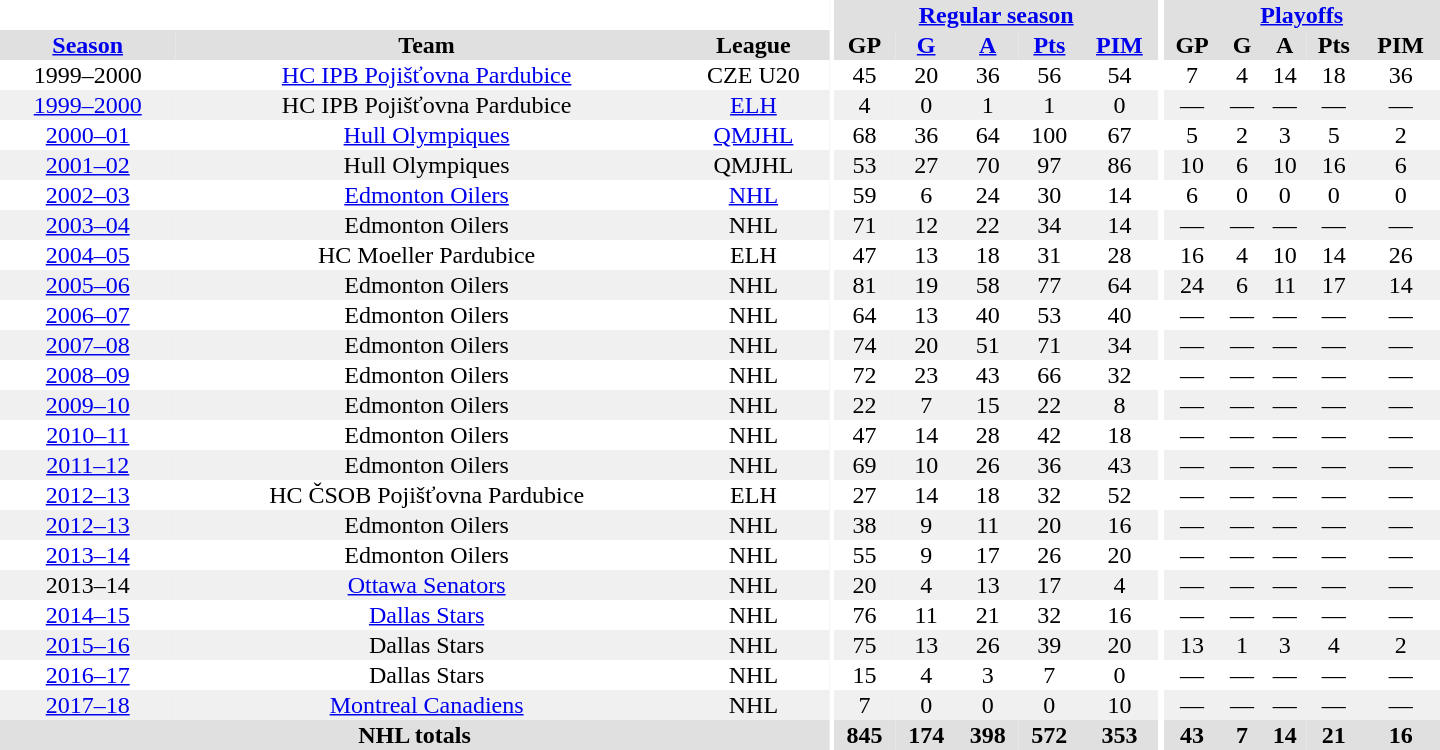<table border="0" cellpadding="1" cellspacing="0" style="text-align:center; width:60em;">
<tr bgcolor="#e0e0e0">
<th colspan="3" bgcolor="#ffffff"></th>
<th rowspan="99" bgcolor="#ffffff"></th>
<th colspan="5"><a href='#'>Regular season</a></th>
<th rowspan="99" bgcolor="#ffffff"></th>
<th colspan="5"><a href='#'>Playoffs</a></th>
</tr>
<tr bgcolor="#e0e0e0">
<th><a href='#'>Season</a></th>
<th>Team</th>
<th>League</th>
<th>GP</th>
<th><a href='#'>G</a></th>
<th><a href='#'>A</a></th>
<th><a href='#'>Pts</a></th>
<th><a href='#'>PIM</a></th>
<th>GP</th>
<th>G</th>
<th>A</th>
<th>Pts</th>
<th>PIM</th>
</tr>
<tr>
<td>1999–2000</td>
<td><a href='#'>HC IPB Pojišťovna Pardubice</a></td>
<td>CZE U20</td>
<td>45</td>
<td>20</td>
<td>36</td>
<td>56</td>
<td>54</td>
<td>7</td>
<td>4</td>
<td>14</td>
<td>18</td>
<td>36</td>
</tr>
<tr bgcolor="#f0f0f0">
<td><a href='#'>1999–2000</a></td>
<td>HC IPB Pojišťovna Pardubice</td>
<td><a href='#'>ELH</a></td>
<td>4</td>
<td>0</td>
<td>1</td>
<td>1</td>
<td>0</td>
<td>—</td>
<td>—</td>
<td>—</td>
<td>—</td>
<td>—</td>
</tr>
<tr>
<td><a href='#'>2000–01</a></td>
<td><a href='#'>Hull Olympiques</a></td>
<td><a href='#'>QMJHL</a></td>
<td>68</td>
<td>36</td>
<td>64</td>
<td>100</td>
<td>67</td>
<td>5</td>
<td>2</td>
<td>3</td>
<td>5</td>
<td>2</td>
</tr>
<tr bgcolor="#f0f0f0">
<td><a href='#'>2001–02</a></td>
<td>Hull Olympiques</td>
<td>QMJHL</td>
<td>53</td>
<td>27</td>
<td>70</td>
<td>97</td>
<td>86</td>
<td>10</td>
<td>6</td>
<td>10</td>
<td>16</td>
<td>6</td>
</tr>
<tr>
<td><a href='#'>2002–03</a></td>
<td><a href='#'>Edmonton Oilers</a></td>
<td><a href='#'>NHL</a></td>
<td>59</td>
<td>6</td>
<td>24</td>
<td>30</td>
<td>14</td>
<td>6</td>
<td>0</td>
<td>0</td>
<td>0</td>
<td>0</td>
</tr>
<tr bgcolor="#f0f0f0">
<td><a href='#'>2003–04</a></td>
<td>Edmonton Oilers</td>
<td>NHL</td>
<td>71</td>
<td>12</td>
<td>22</td>
<td>34</td>
<td>14</td>
<td>—</td>
<td>—</td>
<td>—</td>
<td>—</td>
<td>—</td>
</tr>
<tr>
<td><a href='#'>2004–05</a></td>
<td>HC Moeller Pardubice</td>
<td>ELH</td>
<td>47</td>
<td>13</td>
<td>18</td>
<td>31</td>
<td>28</td>
<td>16</td>
<td>4</td>
<td>10</td>
<td>14</td>
<td>26</td>
</tr>
<tr bgcolor="#f0f0f0">
<td><a href='#'>2005–06</a></td>
<td>Edmonton Oilers</td>
<td>NHL</td>
<td>81</td>
<td>19</td>
<td>58</td>
<td>77</td>
<td>64</td>
<td>24</td>
<td>6</td>
<td>11</td>
<td>17</td>
<td>14</td>
</tr>
<tr>
<td><a href='#'>2006–07</a></td>
<td>Edmonton Oilers</td>
<td>NHL</td>
<td>64</td>
<td>13</td>
<td>40</td>
<td>53</td>
<td>40</td>
<td>—</td>
<td>—</td>
<td>—</td>
<td>—</td>
<td>—</td>
</tr>
<tr bgcolor="#f0f0f0">
<td><a href='#'>2007–08</a></td>
<td>Edmonton Oilers</td>
<td>NHL</td>
<td>74</td>
<td>20</td>
<td>51</td>
<td>71</td>
<td>34</td>
<td>—</td>
<td>—</td>
<td>—</td>
<td>—</td>
<td>—</td>
</tr>
<tr>
<td><a href='#'>2008–09</a></td>
<td>Edmonton Oilers</td>
<td>NHL</td>
<td>72</td>
<td>23</td>
<td>43</td>
<td>66</td>
<td>32</td>
<td>—</td>
<td>—</td>
<td>—</td>
<td>—</td>
<td>—</td>
</tr>
<tr bgcolor="#f0f0f0">
<td><a href='#'>2009–10</a></td>
<td>Edmonton Oilers</td>
<td>NHL</td>
<td>22</td>
<td>7</td>
<td>15</td>
<td>22</td>
<td>8</td>
<td>—</td>
<td>—</td>
<td>—</td>
<td>—</td>
<td>—</td>
</tr>
<tr>
<td><a href='#'>2010–11</a></td>
<td>Edmonton Oilers</td>
<td>NHL</td>
<td>47</td>
<td>14</td>
<td>28</td>
<td>42</td>
<td>18</td>
<td>—</td>
<td>—</td>
<td>—</td>
<td>—</td>
<td>—</td>
</tr>
<tr bgcolor="#f0f0f0">
<td><a href='#'>2011–12</a></td>
<td>Edmonton Oilers</td>
<td>NHL</td>
<td>69</td>
<td>10</td>
<td>26</td>
<td>36</td>
<td>43</td>
<td>—</td>
<td>—</td>
<td>—</td>
<td>—</td>
<td>—</td>
</tr>
<tr>
<td><a href='#'>2012–13</a></td>
<td>HC ČSOB Pojišťovna Pardubice</td>
<td>ELH</td>
<td>27</td>
<td>14</td>
<td>18</td>
<td>32</td>
<td>52</td>
<td>—</td>
<td>—</td>
<td>—</td>
<td>—</td>
<td>—</td>
</tr>
<tr bgcolor="#f0f0f0">
<td><a href='#'>2012–13</a></td>
<td>Edmonton Oilers</td>
<td>NHL</td>
<td>38</td>
<td>9</td>
<td>11</td>
<td>20</td>
<td>16</td>
<td>—</td>
<td>—</td>
<td>—</td>
<td>—</td>
<td>—</td>
</tr>
<tr>
<td><a href='#'>2013–14</a></td>
<td>Edmonton Oilers</td>
<td>NHL</td>
<td>55</td>
<td>9</td>
<td>17</td>
<td>26</td>
<td>20</td>
<td>—</td>
<td>—</td>
<td>—</td>
<td>—</td>
<td>—</td>
</tr>
<tr bgcolor="#f0f0f0">
<td>2013–14</td>
<td><a href='#'>Ottawa Senators</a></td>
<td>NHL</td>
<td>20</td>
<td>4</td>
<td>13</td>
<td>17</td>
<td>4</td>
<td>—</td>
<td>—</td>
<td>—</td>
<td>—</td>
<td>—</td>
</tr>
<tr>
<td><a href='#'>2014–15</a></td>
<td><a href='#'>Dallas Stars</a></td>
<td>NHL</td>
<td>76</td>
<td>11</td>
<td>21</td>
<td>32</td>
<td>16</td>
<td>—</td>
<td>—</td>
<td>—</td>
<td>—</td>
<td>—</td>
</tr>
<tr bgcolor="#f0f0f0">
<td><a href='#'>2015–16</a></td>
<td>Dallas Stars</td>
<td>NHL</td>
<td>75</td>
<td>13</td>
<td>26</td>
<td>39</td>
<td>20</td>
<td>13</td>
<td>1</td>
<td>3</td>
<td>4</td>
<td>2</td>
</tr>
<tr>
<td><a href='#'>2016–17</a></td>
<td>Dallas Stars</td>
<td>NHL</td>
<td>15</td>
<td>4</td>
<td>3</td>
<td>7</td>
<td>0</td>
<td>—</td>
<td>—</td>
<td>—</td>
<td>—</td>
<td>—</td>
</tr>
<tr bgcolor="#f0f0f0">
<td><a href='#'>2017–18</a></td>
<td><a href='#'>Montreal Canadiens</a></td>
<td>NHL</td>
<td>7</td>
<td>0</td>
<td>0</td>
<td>0</td>
<td>10</td>
<td>—</td>
<td>—</td>
<td>—</td>
<td>—</td>
<td>—</td>
</tr>
<tr bgcolor="#e0e0e0">
<th colspan="3">NHL totals</th>
<th>845</th>
<th>174</th>
<th>398</th>
<th>572</th>
<th>353</th>
<th>43</th>
<th>7</th>
<th>14</th>
<th>21</th>
<th>16</th>
</tr>
</table>
